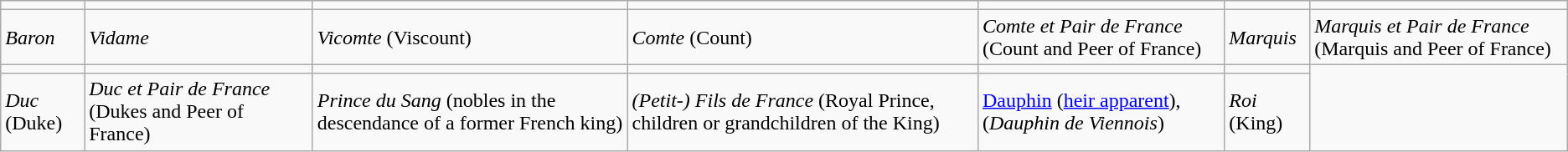<table class="wikitable">
<tr valign="bottom">
<td></td>
<td></td>
<td></td>
<td></td>
<td></td>
<td></td>
<td></td>
</tr>
<tr>
<td><em>Baron</em></td>
<td><em>Vidame</em></td>
<td><em>Vicomte</em> (Viscount)</td>
<td><em>Comte</em> (Count)</td>
<td><em>Comte et Pair de France</em> (Count and Peer of France)</td>
<td><em>Marquis</em></td>
<td><em>Marquis et Pair de France</em> (Marquis and Peer of France)</td>
</tr>
<tr valign="bottom">
<td></td>
<td></td>
<td></td>
<td></td>
<td></td>
<td></td>
</tr>
<tr>
<td><em>Duc</em> (Duke)</td>
<td><em>Duc et Pair de France</em> (Dukes and Peer of France)</td>
<td><em>Prince du Sang</em> (nobles in the descendance of a former French king)</td>
<td><em>(Petit-) Fils de France</em> (Royal Prince, children or grandchildren of the King)</td>
<td><a href='#'>Dauphin</a> (<a href='#'>heir apparent</a>), (<em>Dauphin de Viennois</em>)</td>
<td><em>Roi</em> (King)</td>
</tr>
</table>
